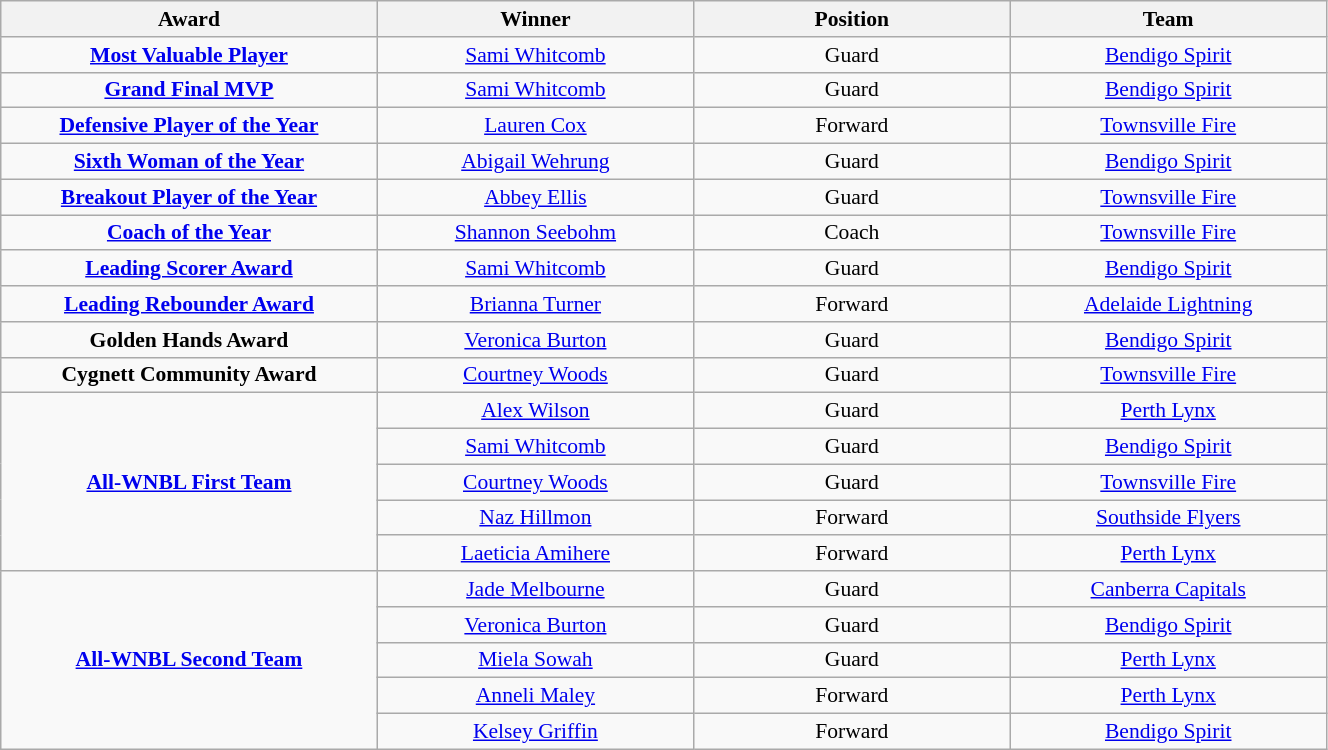<table class="wikitable" style="width: 70%; text-align:center; font-size:90%">
<tr>
<th colspan=1 width=150>Award</th>
<th width=125>Winner</th>
<th width=125>Position</th>
<th width=125>Team</th>
</tr>
<tr>
<td><strong><a href='#'>Most Valuable Player</a></strong></td>
<td><a href='#'>Sami Whitcomb</a></td>
<td>Guard</td>
<td><a href='#'>Bendigo Spirit</a></td>
</tr>
<tr>
<td><strong><a href='#'>Grand Final MVP</a></strong></td>
<td><a href='#'>Sami Whitcomb</a></td>
<td>Guard</td>
<td><a href='#'>Bendigo Spirit</a></td>
</tr>
<tr>
<td><strong><a href='#'>Defensive Player of the Year</a></strong></td>
<td><a href='#'>Lauren Cox</a></td>
<td>Forward</td>
<td><a href='#'>Townsville Fire</a></td>
</tr>
<tr>
<td><strong><a href='#'>Sixth Woman of the Year</a></strong></td>
<td><a href='#'>Abigail Wehrung</a></td>
<td>Guard</td>
<td><a href='#'>Bendigo Spirit</a></td>
</tr>
<tr>
<td><strong><a href='#'>Breakout Player of the Year</a></strong></td>
<td><a href='#'>Abbey Ellis</a></td>
<td>Guard</td>
<td><a href='#'>Townsville Fire</a></td>
</tr>
<tr>
<td><strong><a href='#'>Coach of the Year</a></strong></td>
<td><a href='#'>Shannon Seebohm</a></td>
<td>Coach</td>
<td><a href='#'>Townsville Fire</a></td>
</tr>
<tr>
<td><strong><a href='#'>Leading Scorer Award</a></strong></td>
<td><a href='#'>Sami Whitcomb</a></td>
<td>Guard</td>
<td><a href='#'>Bendigo Spirit</a></td>
</tr>
<tr>
<td><strong><a href='#'>Leading Rebounder Award</a></strong></td>
<td><a href='#'>Brianna Turner</a></td>
<td>Forward</td>
<td><a href='#'>Adelaide Lightning</a></td>
</tr>
<tr>
<td><strong>Golden Hands Award</strong></td>
<td><a href='#'>Veronica Burton</a></td>
<td>Guard</td>
<td><a href='#'>Bendigo Spirit</a></td>
</tr>
<tr>
<td><strong>Cygnett Community Award</strong></td>
<td><a href='#'>Courtney Woods</a></td>
<td>Guard</td>
<td><a href='#'>Townsville Fire</a></td>
</tr>
<tr>
<td rowspan=5><strong><a href='#'>All-WNBL First Team</a></strong></td>
<td><a href='#'>Alex Wilson</a></td>
<td>Guard</td>
<td><a href='#'>Perth Lynx</a></td>
</tr>
<tr>
<td><a href='#'>Sami Whitcomb</a></td>
<td>Guard</td>
<td><a href='#'>Bendigo Spirit</a></td>
</tr>
<tr>
<td><a href='#'>Courtney Woods</a></td>
<td>Guard</td>
<td><a href='#'>Townsville Fire</a></td>
</tr>
<tr>
<td><a href='#'>Naz Hillmon</a></td>
<td>Forward</td>
<td><a href='#'>Southside Flyers</a></td>
</tr>
<tr>
<td><a href='#'>Laeticia Amihere</a></td>
<td>Forward</td>
<td><a href='#'>Perth Lynx</a></td>
</tr>
<tr>
<td rowspan=5><strong><a href='#'>All-WNBL Second Team</a></strong></td>
<td><a href='#'>Jade Melbourne</a></td>
<td>Guard</td>
<td><a href='#'>Canberra Capitals</a></td>
</tr>
<tr>
<td><a href='#'>Veronica Burton</a></td>
<td>Guard</td>
<td><a href='#'>Bendigo Spirit</a></td>
</tr>
<tr>
<td><a href='#'>Miela Sowah</a></td>
<td>Guard</td>
<td><a href='#'>Perth Lynx</a></td>
</tr>
<tr>
<td><a href='#'>Anneli Maley</a></td>
<td>Forward</td>
<td><a href='#'>Perth Lynx</a></td>
</tr>
<tr>
<td><a href='#'>Kelsey Griffin</a></td>
<td>Forward</td>
<td><a href='#'>Bendigo Spirit</a></td>
</tr>
</table>
